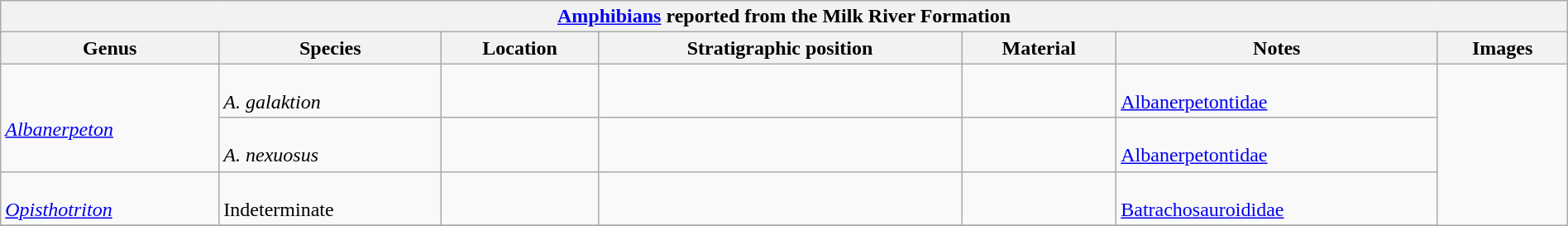<table class="wikitable" align="center" width="100%">
<tr>
<th colspan="7" align="center"><strong><a href='#'>Amphibians</a> reported from the Milk River Formation</strong></th>
</tr>
<tr>
<th>Genus</th>
<th>Species</th>
<th>Location</th>
<th>Stratigraphic position</th>
<th>Material</th>
<th>Notes</th>
<th>Images</th>
</tr>
<tr>
<td rowspan="2"><br><em><a href='#'>Albanerpeton</a></em></td>
<td><br><em>A. galaktion</em></td>
<td></td>
<td></td>
<td></td>
<td><br><a href='#'>Albanerpetontidae</a></td>
<td rowspan="99"><br></td>
</tr>
<tr>
<td><br><em>A. nexuosus</em></td>
<td></td>
<td></td>
<td></td>
<td><br><a href='#'>Albanerpetontidae</a></td>
</tr>
<tr>
<td><br><em><a href='#'>Opisthotriton</a></em></td>
<td><br>Indeterminate</td>
<td></td>
<td></td>
<td></td>
<td><br><a href='#'>Batrachosauroididae</a></td>
</tr>
<tr>
</tr>
</table>
